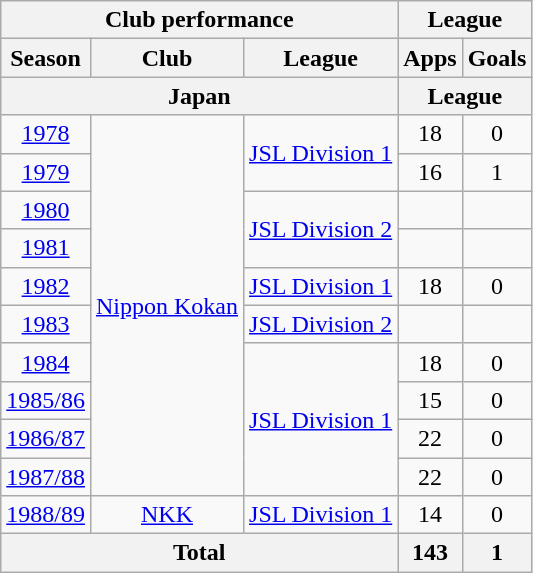<table class="wikitable" style="text-align:center;">
<tr>
<th colspan=3>Club performance</th>
<th colspan=2>League</th>
</tr>
<tr>
<th>Season</th>
<th>Club</th>
<th>League</th>
<th>Apps</th>
<th>Goals</th>
</tr>
<tr>
<th colspan=3>Japan</th>
<th colspan=2>League</th>
</tr>
<tr>
<td><a href='#'>1978</a></td>
<td rowspan="10"><a href='#'>Nippon Kokan</a></td>
<td rowspan="2"><a href='#'>JSL Division 1</a></td>
<td>18</td>
<td>0</td>
</tr>
<tr>
<td><a href='#'>1979</a></td>
<td>16</td>
<td>1</td>
</tr>
<tr>
<td><a href='#'>1980</a></td>
<td rowspan="2"><a href='#'>JSL Division 2</a></td>
<td></td>
<td></td>
</tr>
<tr>
<td><a href='#'>1981</a></td>
<td></td>
<td></td>
</tr>
<tr>
<td><a href='#'>1982</a></td>
<td><a href='#'>JSL Division 1</a></td>
<td>18</td>
<td>0</td>
</tr>
<tr>
<td><a href='#'>1983</a></td>
<td><a href='#'>JSL Division 2</a></td>
<td></td>
<td></td>
</tr>
<tr>
<td><a href='#'>1984</a></td>
<td rowspan="4"><a href='#'>JSL Division 1</a></td>
<td>18</td>
<td>0</td>
</tr>
<tr>
<td><a href='#'>1985/86</a></td>
<td>15</td>
<td>0</td>
</tr>
<tr>
<td><a href='#'>1986/87</a></td>
<td>22</td>
<td>0</td>
</tr>
<tr>
<td><a href='#'>1987/88</a></td>
<td>22</td>
<td>0</td>
</tr>
<tr>
<td><a href='#'>1988/89</a></td>
<td><a href='#'>NKK</a></td>
<td><a href='#'>JSL Division 1</a></td>
<td>14</td>
<td>0</td>
</tr>
<tr>
<th colspan=3>Total</th>
<th>143</th>
<th>1</th>
</tr>
</table>
